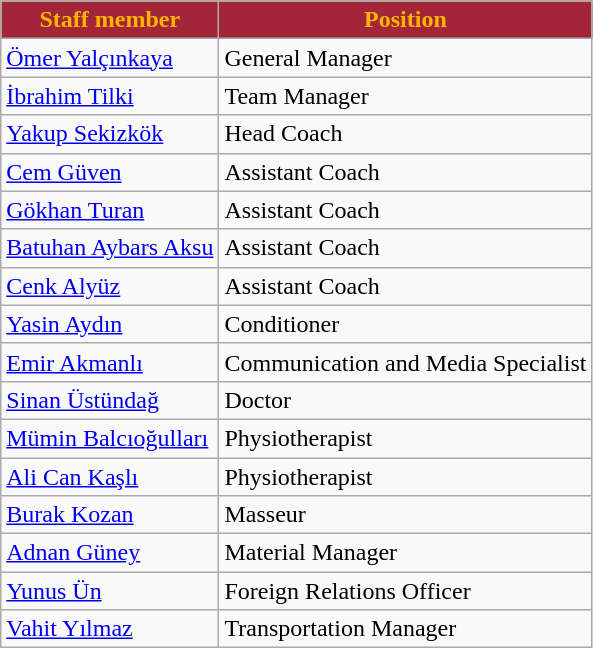<table class="wikitable">
<tr>
<th style="color:#FFB300; background:#A32638;">Staff member</th>
<th style="color:#FFB300; background:#A32638;">Position</th>
</tr>
<tr>
<td> <a href='#'>Ömer Yalçınkaya</a></td>
<td>General Manager</td>
</tr>
<tr>
<td> <a href='#'>İbrahim Tilki</a></td>
<td>Team Manager</td>
</tr>
<tr>
<td> <a href='#'>Yakup Sekizkök</a></td>
<td>Head Coach</td>
</tr>
<tr>
<td> <a href='#'>Cem Güven</a></td>
<td>Assistant Coach</td>
</tr>
<tr>
<td> <a href='#'>Gökhan Turan</a></td>
<td>Assistant Coach</td>
</tr>
<tr>
<td> <a href='#'>Batuhan Aybars Aksu</a></td>
<td>Assistant Coach</td>
</tr>
<tr>
<td> <a href='#'>Cenk Alyüz</a></td>
<td>Assistant Coach</td>
</tr>
<tr>
<td> <a href='#'>Yasin Aydın</a></td>
<td>Conditioner</td>
</tr>
<tr>
<td> <a href='#'>Emir Akmanlı</a></td>
<td>Communication and Media Specialist</td>
</tr>
<tr>
<td> <a href='#'>Sinan Üstündağ</a></td>
<td>Doctor</td>
</tr>
<tr>
<td> <a href='#'>Mümin Balcıoğulları</a></td>
<td>Physiotherapist</td>
</tr>
<tr>
<td> <a href='#'>Ali Can Kaşlı</a></td>
<td>Physiotherapist</td>
</tr>
<tr>
<td> <a href='#'>Burak Kozan</a></td>
<td>Masseur</td>
</tr>
<tr>
<td> <a href='#'>Adnan Güney</a></td>
<td>Material Manager</td>
</tr>
<tr>
<td> <a href='#'>Yunus Ün</a></td>
<td>Foreign Relations Officer</td>
</tr>
<tr>
<td> <a href='#'>Vahit Yılmaz</a></td>
<td>Transportation Manager</td>
</tr>
</table>
